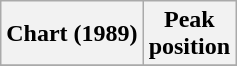<table class="wikitable sortable plainrowheaders" style="text-align:center">
<tr>
<th scope="col">Chart (1989)</th>
<th scope="col">Peak<br> position</th>
</tr>
<tr>
</tr>
</table>
